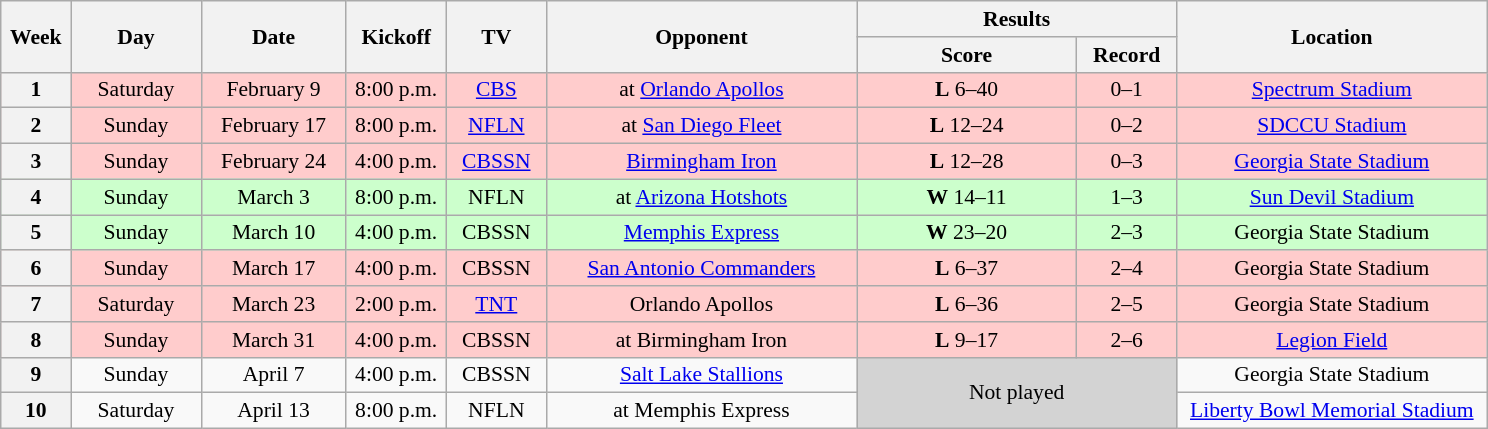<table class="wikitable" style="text-align:center; font-size:90%">
<tr>
<th rowspan="2" width="40">Week</th>
<th rowspan="2" width="80">Day</th>
<th rowspan="2" width="90">Date</th>
<th rowspan="2" width="60">Kickoff</th>
<th rowspan="2" width="60">TV</th>
<th rowspan="2" width="200">Opponent</th>
<th colspan="2" width="200">Results</th>
<th rowspan="2" width="200">Location</th>
</tr>
<tr>
<th width="140">Score</th>
<th width="60">Record</th>
</tr>
<tr bgcolor=#ffcccc>
<th>1</th>
<td>Saturday</td>
<td>February 9</td>
<td>8:00 p.m.</td>
<td><a href='#'>CBS</a></td>
<td>at <a href='#'>Orlando Apollos</a></td>
<td><strong>L</strong> 6–40</td>
<td>0–1</td>
<td><a href='#'>Spectrum Stadium</a></td>
</tr>
<tr bgcolor=#ffcccc>
<th>2</th>
<td>Sunday</td>
<td>February 17</td>
<td>8:00 p.m.</td>
<td><a href='#'>NFLN</a></td>
<td>at <a href='#'>San Diego Fleet</a></td>
<td><strong>L</strong> 12–24</td>
<td>0–2</td>
<td><a href='#'>SDCCU Stadium</a></td>
</tr>
<tr bgcolor=#ffcccc>
<th>3</th>
<td>Sunday</td>
<td>February 24</td>
<td>4:00 p.m.</td>
<td><a href='#'>CBSSN</a></td>
<td><a href='#'>Birmingham Iron</a></td>
<td><strong>L</strong> 12–28</td>
<td>0–3</td>
<td><a href='#'>Georgia State Stadium</a></td>
</tr>
<tr bgcolor=#ccffcc>
<th>4</th>
<td>Sunday</td>
<td>March 3</td>
<td>8:00 p.m.</td>
<td>NFLN</td>
<td>at <a href='#'>Arizona Hotshots</a></td>
<td><strong>W</strong> 14–11</td>
<td>1–3</td>
<td><a href='#'>Sun Devil Stadium</a></td>
</tr>
<tr bgcolor=#ccffcc>
<th>5</th>
<td>Sunday</td>
<td>March 10</td>
<td>4:00 p.m.</td>
<td>CBSSN</td>
<td><a href='#'>Memphis Express</a></td>
<td><strong>W</strong> 23–20</td>
<td>2–3</td>
<td>Georgia State Stadium</td>
</tr>
<tr bgcolor=#ffcccc>
<th>6</th>
<td>Sunday</td>
<td>March 17</td>
<td>4:00 p.m.</td>
<td>CBSSN</td>
<td><a href='#'>San Antonio Commanders</a></td>
<td><strong>L</strong> 6–37</td>
<td>2–4</td>
<td>Georgia State Stadium</td>
</tr>
<tr bgcolor=#ffcccc>
<th>7</th>
<td>Saturday</td>
<td>March 23</td>
<td>2:00 p.m.</td>
<td><a href='#'>TNT</a></td>
<td>Orlando Apollos</td>
<td><strong>L</strong> 6–36</td>
<td>2–5</td>
<td>Georgia State Stadium</td>
</tr>
<tr bgcolor=#ffcccc>
<th>8</th>
<td>Sunday</td>
<td>March 31</td>
<td>4:00 p.m.</td>
<td>CBSSN</td>
<td>at Birmingham Iron</td>
<td><strong>L</strong> 9–17</td>
<td>2–6</td>
<td><a href='#'>Legion Field</a></td>
</tr>
<tr bgcolor=>
<th>9</th>
<td>Sunday</td>
<td>April 7</td>
<td>4:00 p.m.</td>
<td>CBSSN</td>
<td><a href='#'>Salt Lake Stallions</a></td>
<td colspan=2 rowspan=2 bgcolor=lightgrey>Not played</td>
<td>Georgia State Stadium</td>
</tr>
<tr bgcolor=>
<th>10</th>
<td>Saturday</td>
<td>April 13</td>
<td>8:00 p.m.</td>
<td>NFLN</td>
<td>at Memphis Express</td>
<td><a href='#'>Liberty Bowl Memorial Stadium</a></td>
</tr>
</table>
